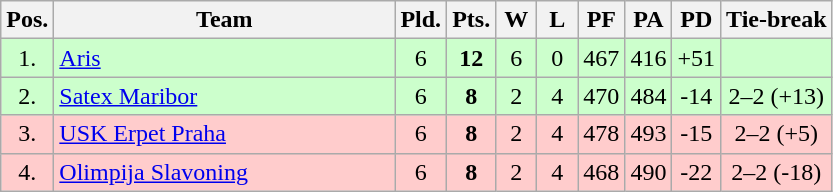<table class="wikitable" style="text-align:center">
<tr>
<th width=15>Pos.</th>
<th width=220>Team</th>
<th width=20>Pld.</th>
<th width=20>Pts.</th>
<th width=20>W</th>
<th width=20>L</th>
<th width=20>PF</th>
<th width=20>PA</th>
<th width=20>PD</th>
<th>Tie-break</th>
</tr>
<tr style="background:#cfc;">
<td>1.</td>
<td align=left> <a href='#'>Aris</a></td>
<td>6</td>
<td><strong>12</strong></td>
<td>6</td>
<td>0</td>
<td>467</td>
<td>416</td>
<td>+51</td>
<td></td>
</tr>
<tr style="background:#cfc;">
<td>2.</td>
<td align=left> <a href='#'>Satex Maribor</a></td>
<td>6</td>
<td><strong>8</strong></td>
<td>2</td>
<td>4</td>
<td>470</td>
<td>484</td>
<td>-14</td>
<td>2–2 (+13)</td>
</tr>
<tr style="background:#fcc;">
<td>3.</td>
<td align=left> <a href='#'>USK Erpet Praha</a></td>
<td>6</td>
<td><strong>8</strong></td>
<td>2</td>
<td>4</td>
<td>478</td>
<td>493</td>
<td>-15</td>
<td>2–2 (+5)</td>
</tr>
<tr style="background:#fcc;">
<td>4.</td>
<td align=left> <a href='#'>Olimpija Slavoning</a></td>
<td>6</td>
<td><strong>8</strong></td>
<td>2</td>
<td>4</td>
<td>468</td>
<td>490</td>
<td>-22</td>
<td>2–2 (-18)</td>
</tr>
</table>
